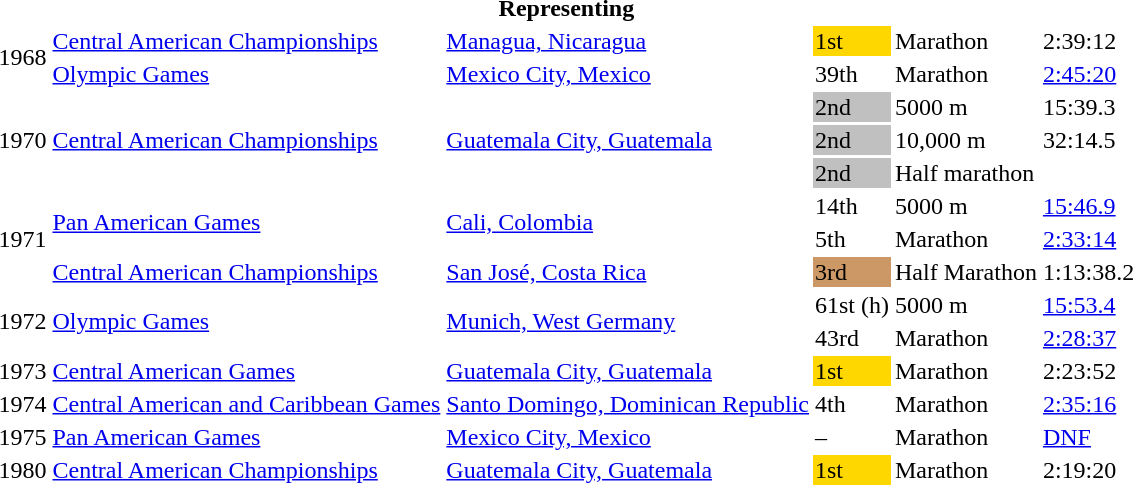<table>
<tr>
<th colspan="6">Representing </th>
</tr>
<tr>
<td rowspan=2>1968</td>
<td><a href='#'>Central American Championships</a></td>
<td><a href='#'>Managua, Nicaragua</a></td>
<td bgcolor=gold>1st</td>
<td>Marathon</td>
<td>2:39:12</td>
</tr>
<tr>
<td><a href='#'>Olympic Games</a></td>
<td><a href='#'>Mexico City, Mexico</a></td>
<td>39th</td>
<td>Marathon</td>
<td><a href='#'>2:45:20</a></td>
</tr>
<tr>
<td rowspan=3>1970</td>
<td rowspan=3><a href='#'>Central American Championships</a></td>
<td rowspan=3><a href='#'>Guatemala City, Guatemala</a></td>
<td bgcolor=silver>2nd</td>
<td>5000 m</td>
<td>15:39.3</td>
</tr>
<tr>
<td bgcolor=silver>2nd</td>
<td>10,000 m</td>
<td>32:14.5</td>
</tr>
<tr>
<td bgcolor=silver>2nd</td>
<td>Half marathon</td>
<td></td>
</tr>
<tr>
<td rowspan=3>1971</td>
<td rowspan=2><a href='#'>Pan American Games</a></td>
<td rowspan=2><a href='#'>Cali, Colombia</a></td>
<td>14th</td>
<td>5000 m</td>
<td><a href='#'>15:46.9</a></td>
</tr>
<tr>
<td>5th</td>
<td>Marathon</td>
<td><a href='#'>2:33:14</a></td>
</tr>
<tr>
<td><a href='#'>Central American Championships</a></td>
<td><a href='#'>San José, Costa Rica</a></td>
<td bgcolor=cc9966>3rd</td>
<td>Half Marathon</td>
<td>1:13:38.2</td>
</tr>
<tr>
<td rowspan=2>1972</td>
<td rowspan=2><a href='#'>Olympic Games</a></td>
<td rowspan=2><a href='#'>Munich, West Germany</a></td>
<td>61st (h)</td>
<td>5000 m</td>
<td><a href='#'>15:53.4</a></td>
</tr>
<tr>
<td>43rd</td>
<td>Marathon</td>
<td><a href='#'>2:28:37</a></td>
</tr>
<tr>
<td>1973</td>
<td><a href='#'>Central American Games</a></td>
<td><a href='#'>Guatemala City, Guatemala</a></td>
<td bgcolor=gold>1st</td>
<td>Marathon</td>
<td>2:23:52</td>
</tr>
<tr>
<td>1974</td>
<td><a href='#'>Central American and Caribbean Games</a></td>
<td><a href='#'>Santo Domingo, Dominican Republic</a></td>
<td>4th</td>
<td>Marathon</td>
<td><a href='#'>2:35:16</a></td>
</tr>
<tr>
<td>1975</td>
<td><a href='#'>Pan American Games</a></td>
<td><a href='#'>Mexico City, Mexico</a></td>
<td>–</td>
<td>Marathon</td>
<td><a href='#'>DNF</a></td>
</tr>
<tr>
<td>1980</td>
<td><a href='#'>Central American Championships</a></td>
<td><a href='#'>Guatemala City, Guatemala</a></td>
<td bgcolor=gold>1st</td>
<td>Marathon</td>
<td>2:19:20</td>
</tr>
</table>
